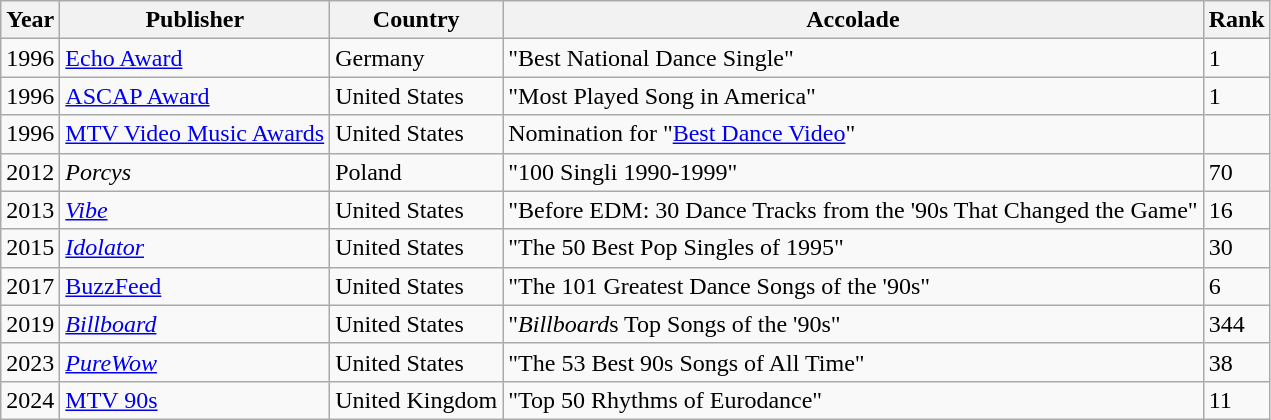<table class="wikitable sortable">
<tr>
<th>Year</th>
<th>Publisher</th>
<th>Country</th>
<th>Accolade</th>
<th>Rank</th>
</tr>
<tr>
<td>1996</td>
<td><a href='#'>Echo Award</a></td>
<td>Germany</td>
<td>"Best National Dance Single"</td>
<td>1</td>
</tr>
<tr>
<td>1996</td>
<td><a href='#'>ASCAP Award</a></td>
<td>United States</td>
<td>"Most Played Song in America"</td>
<td>1</td>
</tr>
<tr>
<td>1996</td>
<td><a href='#'>MTV Video Music Awards</a></td>
<td>United States</td>
<td>Nomination for "<a href='#'>Best Dance Video</a>"</td>
<td></td>
</tr>
<tr>
<td>2012</td>
<td><em>Porcys</em></td>
<td>Poland</td>
<td>"100 Singli 1990-1999"</td>
<td>70</td>
</tr>
<tr>
<td>2013</td>
<td><em><a href='#'>Vibe</a></em></td>
<td>United States</td>
<td>"Before EDM: 30 Dance Tracks from the '90s That Changed the Game"</td>
<td>16</td>
</tr>
<tr>
<td>2015</td>
<td><em><a href='#'>Idolator</a></em></td>
<td>United States</td>
<td>"The 50 Best Pop Singles of 1995"</td>
<td>30</td>
</tr>
<tr>
<td>2017</td>
<td><a href='#'>BuzzFeed</a></td>
<td>United States</td>
<td>"The 101 Greatest Dance Songs of the '90s"</td>
<td>6</td>
</tr>
<tr>
<td>2019</td>
<td><em><a href='#'>Billboard</a></em></td>
<td>United States</td>
<td>"<em>Billboard</em>s Top Songs of the '90s"</td>
<td>344</td>
</tr>
<tr>
<td>2023</td>
<td><em><a href='#'>PureWow</a></em></td>
<td>United States</td>
<td>"The 53 Best 90s Songs of All Time"</td>
<td>38</td>
</tr>
<tr>
<td>2024</td>
<td><a href='#'>MTV 90s</a></td>
<td>United Kingdom</td>
<td>"Top 50 Rhythms of Eurodance"</td>
<td>11</td>
</tr>
</table>
